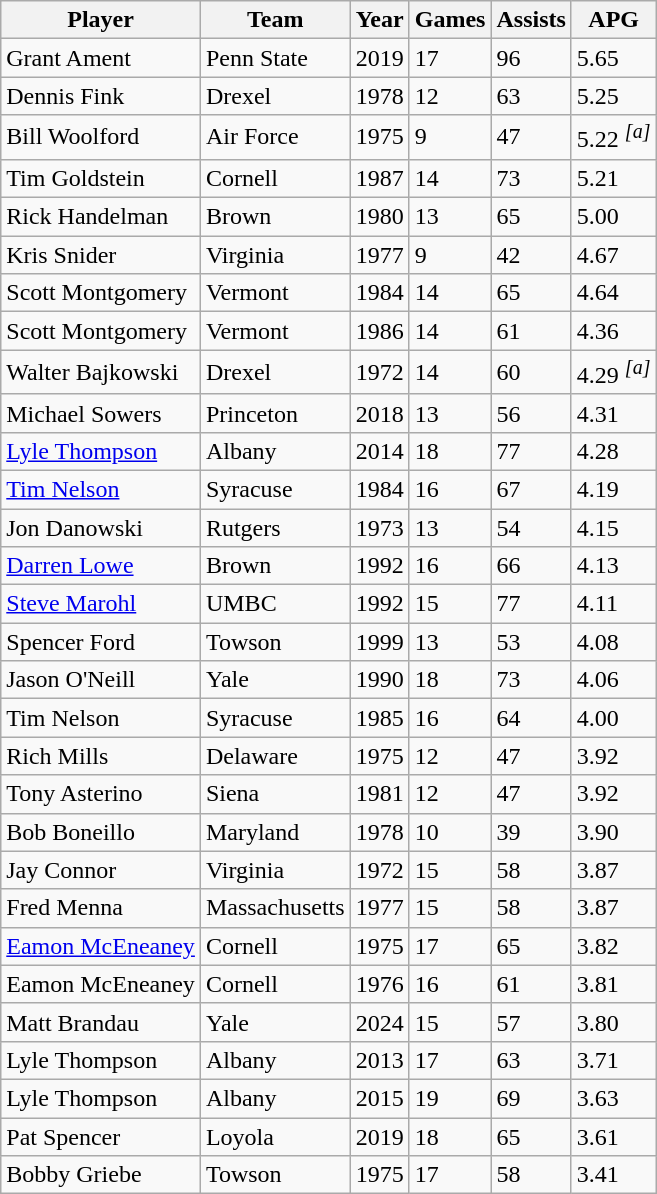<table class="wikitable sortable">
<tr>
<th>Player</th>
<th>Team</th>
<th>Year</th>
<th>Games</th>
<th>Assists</th>
<th>APG</th>
</tr>
<tr>
<td>Grant Ament</td>
<td>Penn State</td>
<td>2019</td>
<td>17</td>
<td>96</td>
<td>5.65</td>
</tr>
<tr>
<td>Dennis Fink</td>
<td>Drexel</td>
<td>1978</td>
<td>12</td>
<td>63</td>
<td>5.25</td>
</tr>
<tr>
<td>Bill Woolford</td>
<td>Air Force</td>
<td>1975</td>
<td>9</td>
<td>47</td>
<td>5.22 <sup><em>[a]</em></sup></td>
</tr>
<tr>
<td>Tim Goldstein</td>
<td>Cornell</td>
<td>1987</td>
<td>14</td>
<td>73</td>
<td>5.21</td>
</tr>
<tr>
<td>Rick Handelman</td>
<td>Brown</td>
<td>1980</td>
<td>13</td>
<td>65</td>
<td>5.00</td>
</tr>
<tr>
<td>Kris Snider</td>
<td>Virginia</td>
<td>1977</td>
<td>9</td>
<td>42</td>
<td>4.67</td>
</tr>
<tr>
<td>Scott Montgomery</td>
<td>Vermont</td>
<td>1984</td>
<td>14</td>
<td>65</td>
<td>4.64</td>
</tr>
<tr>
<td>Scott Montgomery</td>
<td>Vermont</td>
<td>1986</td>
<td>14</td>
<td>61</td>
<td>4.36</td>
</tr>
<tr>
<td>Walter Bajkowski</td>
<td>Drexel</td>
<td>1972</td>
<td>14</td>
<td>60</td>
<td>4.29 <sup><em>[a]</em></sup></td>
</tr>
<tr>
<td>Michael Sowers</td>
<td>Princeton</td>
<td>2018</td>
<td>13</td>
<td>56</td>
<td>4.31</td>
</tr>
<tr>
<td><a href='#'>Lyle Thompson</a></td>
<td>Albany</td>
<td>2014</td>
<td>18</td>
<td>77</td>
<td>4.28</td>
</tr>
<tr>
<td><a href='#'>Tim Nelson</a></td>
<td>Syracuse</td>
<td>1984</td>
<td>16</td>
<td>67</td>
<td>4.19</td>
</tr>
<tr>
<td>Jon Danowski</td>
<td>Rutgers</td>
<td>1973</td>
<td>13</td>
<td>54</td>
<td>4.15</td>
</tr>
<tr>
<td><a href='#'>Darren Lowe</a></td>
<td>Brown</td>
<td>1992</td>
<td>16</td>
<td>66</td>
<td>4.13</td>
</tr>
<tr>
<td><a href='#'>Steve Marohl</a></td>
<td>UMBC</td>
<td>1992</td>
<td>15</td>
<td>77</td>
<td>4.11</td>
</tr>
<tr>
<td>Spencer Ford</td>
<td>Towson</td>
<td>1999</td>
<td>13</td>
<td>53</td>
<td>4.08</td>
</tr>
<tr>
<td>Jason O'Neill</td>
<td>Yale</td>
<td>1990</td>
<td>18</td>
<td>73</td>
<td>4.06</td>
</tr>
<tr>
<td>Tim Nelson</td>
<td>Syracuse</td>
<td>1985</td>
<td>16</td>
<td>64</td>
<td>4.00</td>
</tr>
<tr>
<td>Rich Mills</td>
<td>Delaware</td>
<td>1975</td>
<td>12</td>
<td>47</td>
<td>3.92</td>
</tr>
<tr>
<td>Tony Asterino</td>
<td>Siena</td>
<td>1981</td>
<td>12</td>
<td>47</td>
<td>3.92</td>
</tr>
<tr>
<td>Bob Boneillo</td>
<td>Maryland</td>
<td>1978</td>
<td>10</td>
<td>39</td>
<td>3.90</td>
</tr>
<tr>
<td>Jay Connor</td>
<td>Virginia</td>
<td>1972</td>
<td>15</td>
<td>58</td>
<td>3.87</td>
</tr>
<tr>
<td>Fred Menna</td>
<td>Massachusetts</td>
<td>1977</td>
<td>15</td>
<td>58</td>
<td>3.87</td>
</tr>
<tr>
<td><a href='#'>Eamon McEneaney</a></td>
<td>Cornell</td>
<td>1975</td>
<td>17</td>
<td>65</td>
<td>3.82</td>
</tr>
<tr>
<td>Eamon McEneaney</td>
<td>Cornell</td>
<td>1976</td>
<td>16</td>
<td>61</td>
<td>3.81</td>
</tr>
<tr>
<td>Matt Brandau</td>
<td>Yale</td>
<td>2024</td>
<td>15</td>
<td>57</td>
<td>3.80</td>
</tr>
<tr>
<td>Lyle Thompson</td>
<td>Albany</td>
<td>2013</td>
<td>17</td>
<td>63</td>
<td>3.71</td>
</tr>
<tr>
<td>Lyle Thompson</td>
<td>Albany</td>
<td>2015</td>
<td>19</td>
<td>69</td>
<td>3.63</td>
</tr>
<tr>
<td>Pat Spencer</td>
<td>Loyola</td>
<td>2019</td>
<td>18</td>
<td>65</td>
<td>3.61</td>
</tr>
<tr>
<td>Bobby Griebe</td>
<td>Towson</td>
<td>1975</td>
<td>17</td>
<td>58</td>
<td>3.41</td>
</tr>
</table>
